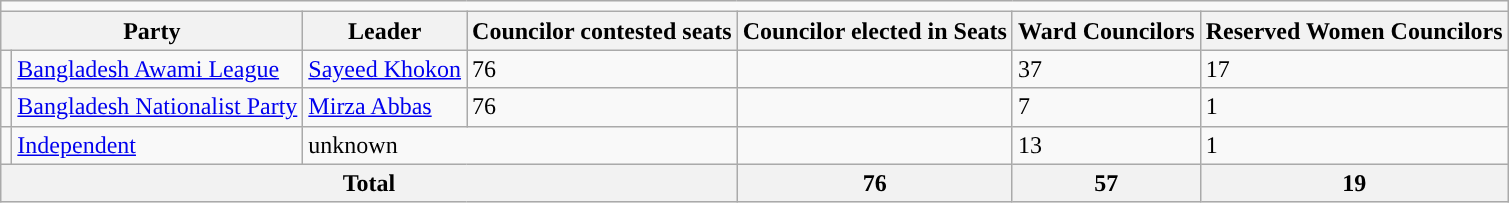<table class="wikitable">
<tr>
<td colspan="7"></td>
</tr>
<tr>
<th colspan="2">Party</th>
<th>Leader</th>
<th>Councilor contested seats</th>
<th>Councilor elected in Seats</th>
<th>Ward Councilors</th>
<th>Reserved Women Councilors</th>
</tr>
<tr>
<td></td>
<td><a href='#'>Bangladesh Awami League</a></td>
<td><a href='#'>Sayeed Khokon</a></td>
<td>76</td>
<td></td>
<td>37</td>
<td>17</td>
</tr>
<tr>
<td></td>
<td><a href='#'>Bangladesh Nationalist Party</a></td>
<td><a href='#'>Mirza Abbas</a></td>
<td>76</td>
<td></td>
<td>7</td>
<td>1</td>
</tr>
<tr>
<td></td>
<td><a href='#'>Independent</a></td>
<td colspan="2">unknown</td>
<td></td>
<td>13</td>
<td>1</td>
</tr>
<tr>
<th colspan="4">Total</th>
<th>76</th>
<th>57</th>
<th>19</th>
</tr>
</table>
